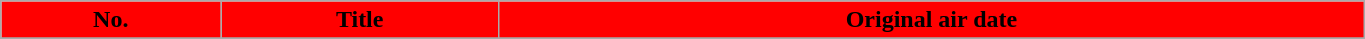<table class="wikitable plainrowheaders" width="72%">
<tr>
<th scope="col" style="background-color: #FF0000;">No.</th>
<th scope="col" style="background-color: #FF0000;">Title</th>
<th scope="col" style="background-color: #FF0000;">Original air date</th>
</tr>
<tr>
</tr>
</table>
